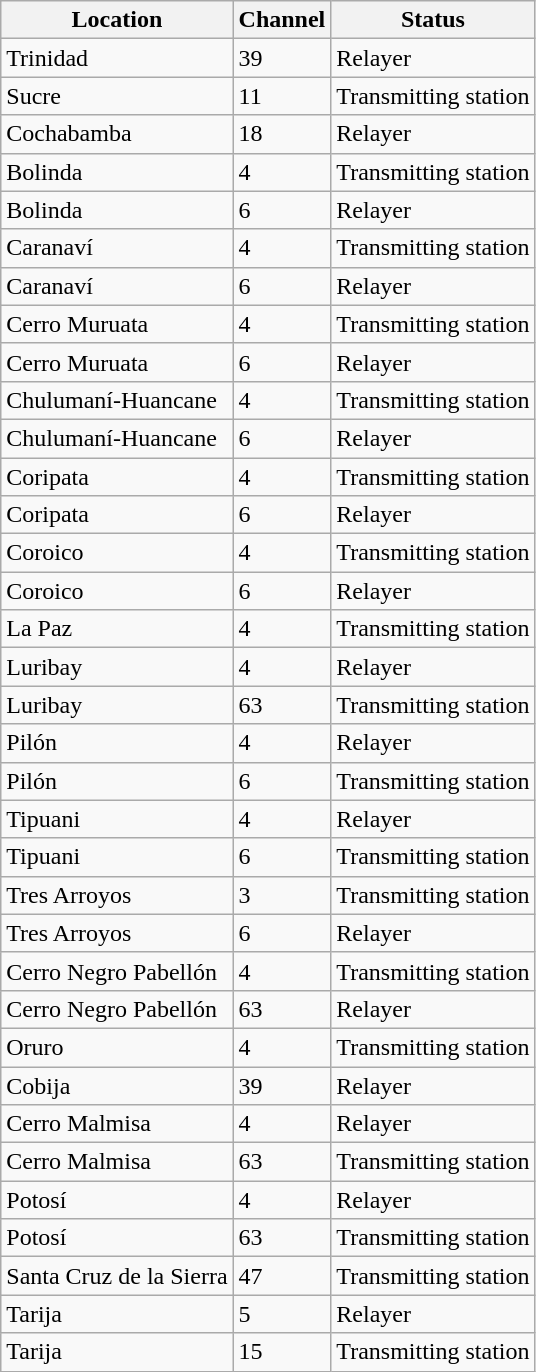<table class="wikitable sortable">
<tr>
<th>Location</th>
<th>Channel</th>
<th>Status</th>
</tr>
<tr>
<td>Trinidad</td>
<td>39</td>
<td>Relayer</td>
</tr>
<tr>
<td>Sucre</td>
<td>11</td>
<td>Transmitting station</td>
</tr>
<tr>
<td>Cochabamba</td>
<td>18</td>
<td>Relayer</td>
</tr>
<tr>
<td>Bolinda</td>
<td>4</td>
<td>Transmitting station</td>
</tr>
<tr>
<td>Bolinda</td>
<td>6</td>
<td>Relayer</td>
</tr>
<tr>
<td>Caranaví</td>
<td>4</td>
<td>Transmitting station</td>
</tr>
<tr>
<td>Caranaví</td>
<td>6</td>
<td>Relayer</td>
</tr>
<tr>
<td>Cerro Muruata</td>
<td>4</td>
<td>Transmitting station</td>
</tr>
<tr>
<td>Cerro Muruata</td>
<td>6</td>
<td>Relayer</td>
</tr>
<tr>
<td>Chulumaní-Huancane</td>
<td>4</td>
<td>Transmitting station</td>
</tr>
<tr>
<td>Chulumaní-Huancane</td>
<td>6</td>
<td>Relayer</td>
</tr>
<tr>
<td>Coripata</td>
<td>4</td>
<td>Transmitting station</td>
</tr>
<tr>
<td>Coripata</td>
<td>6</td>
<td>Relayer</td>
</tr>
<tr>
<td>Coroico</td>
<td>4</td>
<td>Transmitting station</td>
</tr>
<tr>
<td>Coroico</td>
<td>6</td>
<td>Relayer</td>
</tr>
<tr>
<td>La Paz</td>
<td>4</td>
<td>Transmitting station</td>
</tr>
<tr>
<td>Luribay</td>
<td>4</td>
<td>Relayer</td>
</tr>
<tr>
<td>Luribay</td>
<td>63</td>
<td>Transmitting station</td>
</tr>
<tr>
<td>Pilón</td>
<td>4</td>
<td>Relayer</td>
</tr>
<tr>
<td>Pilón</td>
<td>6</td>
<td>Transmitting station</td>
</tr>
<tr>
<td>Tipuani</td>
<td>4</td>
<td>Relayer</td>
</tr>
<tr>
<td>Tipuani</td>
<td>6</td>
<td>Transmitting station</td>
</tr>
<tr>
<td>Tres Arroyos</td>
<td>3</td>
<td>Transmitting station</td>
</tr>
<tr>
<td>Tres Arroyos</td>
<td>6</td>
<td>Relayer</td>
</tr>
<tr>
<td>Cerro Negro Pabellón</td>
<td>4</td>
<td>Transmitting station</td>
</tr>
<tr>
<td>Cerro Negro Pabellón</td>
<td>63</td>
<td>Relayer</td>
</tr>
<tr>
<td>Oruro</td>
<td>4</td>
<td>Transmitting station</td>
</tr>
<tr>
<td>Cobija</td>
<td>39</td>
<td>Relayer</td>
</tr>
<tr>
<td>Cerro Malmisa</td>
<td>4</td>
<td>Relayer</td>
</tr>
<tr>
<td>Cerro Malmisa</td>
<td>63</td>
<td>Transmitting station</td>
</tr>
<tr>
<td>Potosí</td>
<td>4</td>
<td>Relayer</td>
</tr>
<tr>
<td>Potosí</td>
<td>63</td>
<td>Transmitting station</td>
</tr>
<tr>
<td>Santa Cruz de la Sierra</td>
<td>47</td>
<td>Transmitting station</td>
</tr>
<tr>
<td>Tarija</td>
<td>5</td>
<td>Relayer</td>
</tr>
<tr>
<td>Tarija</td>
<td>15</td>
<td>Transmitting station</td>
</tr>
</table>
